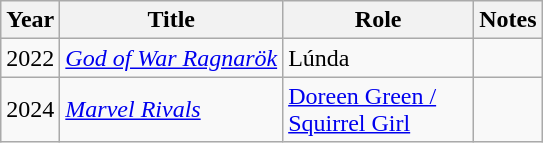<table class="wikitable sortable">
<tr>
<th>Year</th>
<th>Title</th>
<th width=120>Role</th>
<th class="unsortable">Notes</th>
</tr>
<tr>
<td>2022</td>
<td><em><a href='#'>God of War Ragnarök</a></em></td>
<td>Lúnda</td>
<td></td>
</tr>
<tr>
<td>2024</td>
<td><em><a href='#'>Marvel Rivals</a></em></td>
<td><a href='#'>Doreen Green / Squirrel Girl</a></td>
<td></td>
</tr>
</table>
